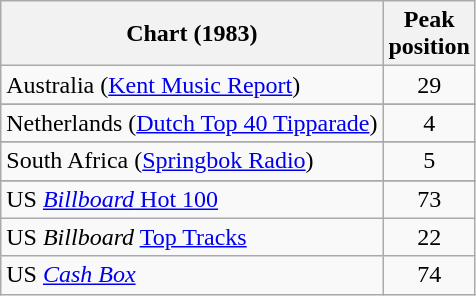<table class="wikitable sortable">
<tr>
<th>Chart (1983)</th>
<th>Peak<br>position</th>
</tr>
<tr>
<td>Australia (<a href='#'>Kent Music Report</a>)</td>
<td align="center">29</td>
</tr>
<tr>
</tr>
<tr>
</tr>
<tr>
</tr>
<tr>
<td>Netherlands (<a href='#'>Dutch Top 40 Tipparade</a>)</td>
<td align="center">4</td>
</tr>
<tr>
</tr>
<tr>
</tr>
<tr>
<td>South Africa (<a href='#'>Springbok Radio</a>)</td>
<td align="center">5</td>
</tr>
<tr>
</tr>
<tr>
<td>US <a href='#'><em>Billboard</em> Hot 100</a></td>
<td align="center">73</td>
</tr>
<tr>
<td>US <em>Billboard</em> <a href='#'>Top Tracks</a></td>
<td align="center">22</td>
</tr>
<tr>
<td>US <em><a href='#'>Cash Box</a></em></td>
<td align="center">74</td>
</tr>
</table>
